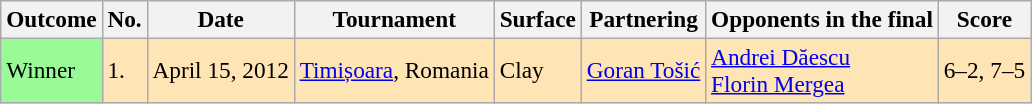<table class=wikitable style=font-size:97%>
<tr>
<th>Outcome</th>
<th>No.</th>
<th>Date</th>
<th>Tournament</th>
<th>Surface</th>
<th>Partnering</th>
<th>Opponents in the final</th>
<th>Score</th>
</tr>
<tr bgcolor="moccasin">
<td style="background:#98FB98">Winner</td>
<td>1.</td>
<td>April 15, 2012</td>
<td><a href='#'>Timișoara</a>, Romania</td>
<td>Clay</td>
<td> <a href='#'>Goran Tošić</a></td>
<td> <a href='#'>Andrei Dăescu</a><br> <a href='#'>Florin Mergea</a></td>
<td>6–2, 7–5</td>
</tr>
</table>
